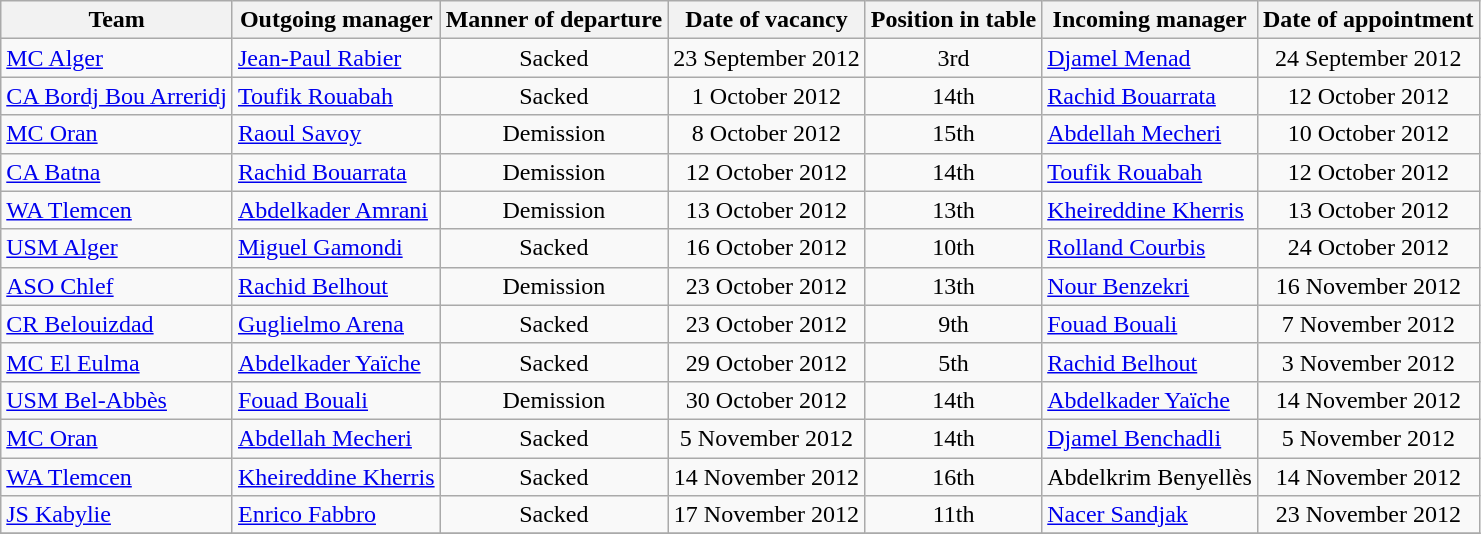<table class="wikitable sortable">
<tr>
<th>Team</th>
<th>Outgoing manager</th>
<th>Manner of departure</th>
<th>Date of vacancy</th>
<th>Position in table</th>
<th>Incoming manager</th>
<th>Date of appointment</th>
</tr>
<tr>
<td><a href='#'>MC Alger</a></td>
<td>  <a href='#'>Jean-Paul Rabier</a></td>
<td align=center>Sacked</td>
<td align=center>23 September 2012</td>
<td align=center>3rd</td>
<td><a href='#'>Djamel Menad</a></td>
<td align=center>24 September 2012</td>
</tr>
<tr>
<td><a href='#'>CA Bordj Bou Arreridj</a></td>
<td>  <a href='#'>Toufik Rouabah</a></td>
<td align=center>Sacked</td>
<td align=center>1 October 2012</td>
<td align=center>14th</td>
<td> <a href='#'>Rachid Bouarrata</a></td>
<td align=center>12 October 2012</td>
</tr>
<tr>
<td><a href='#'>MC Oran</a></td>
<td> <a href='#'>Raoul Savoy</a></td>
<td align=center>Demission</td>
<td align=center>8 October 2012</td>
<td align=center>15th</td>
<td> <a href='#'>Abdellah Mecheri</a></td>
<td align=center>10 October 2012</td>
</tr>
<tr>
<td><a href='#'>CA Batna</a></td>
<td> <a href='#'>Rachid Bouarrata</a></td>
<td align=center>Demission</td>
<td align=center>12 October 2012</td>
<td align=center>14th</td>
<td> <a href='#'>Toufik Rouabah</a></td>
<td align=center>12 October 2012</td>
</tr>
<tr>
<td><a href='#'>WA Tlemcen</a></td>
<td> <a href='#'>Abdelkader Amrani</a></td>
<td align=center>Demission</td>
<td align=center>13 October 2012</td>
<td align=center>13th</td>
<td> <a href='#'>Kheireddine Kherris</a></td>
<td align=center>13 October 2012</td>
</tr>
<tr>
<td><a href='#'>USM Alger</a></td>
<td> <a href='#'>Miguel Gamondi</a></td>
<td align=center>Sacked</td>
<td align=center>16 October 2012</td>
<td align=center>10th</td>
<td> <a href='#'>Rolland Courbis</a></td>
<td align=center>24 October 2012</td>
</tr>
<tr>
<td><a href='#'>ASO Chlef</a></td>
<td> <a href='#'>Rachid Belhout</a></td>
<td align=center>Demission</td>
<td align=center>23 October 2012</td>
<td align=center>13th</td>
<td> <a href='#'>Nour Benzekri</a></td>
<td align=center>16 November 2012</td>
</tr>
<tr>
<td><a href='#'>CR Belouizdad</a></td>
<td> <a href='#'>Guglielmo Arena</a></td>
<td align=center>Sacked</td>
<td align=center>23 October 2012</td>
<td align=center>9th</td>
<td> <a href='#'>Fouad Bouali</a></td>
<td align=center>7 November 2012</td>
</tr>
<tr>
<td><a href='#'>MC El Eulma</a></td>
<td> <a href='#'>Abdelkader Yaïche</a></td>
<td align=center>Sacked</td>
<td align=center>29 October 2012</td>
<td align=center>5th</td>
<td> <a href='#'>Rachid Belhout</a></td>
<td align=center>3 November 2012</td>
</tr>
<tr>
<td><a href='#'>USM Bel-Abbès</a></td>
<td> <a href='#'>Fouad Bouali</a></td>
<td align=center>Demission</td>
<td align=center>30 October 2012</td>
<td align=center>14th</td>
<td> <a href='#'>Abdelkader Yaïche</a></td>
<td align=center>14 November 2012</td>
</tr>
<tr>
<td><a href='#'>MC Oran</a></td>
<td> <a href='#'>Abdellah Mecheri</a></td>
<td align=center>Sacked</td>
<td align=center>5 November 2012</td>
<td align=center>14th</td>
<td> <a href='#'>Djamel Benchadli</a></td>
<td align=center>5 November 2012</td>
</tr>
<tr>
<td><a href='#'>WA Tlemcen</a></td>
<td> <a href='#'>Kheireddine Kherris</a></td>
<td align=center>Sacked</td>
<td align=center>14 November 2012</td>
<td align=center>16th</td>
<td> Abdelkrim Benyellès</td>
<td align=center>14 November 2012</td>
</tr>
<tr>
<td><a href='#'>JS Kabylie</a></td>
<td> <a href='#'>Enrico Fabbro</a></td>
<td align=center>Sacked</td>
<td align=center>17 November 2012</td>
<td align=center>11th</td>
<td> <a href='#'>Nacer Sandjak</a></td>
<td align=center>23 November 2012</td>
</tr>
<tr>
</tr>
</table>
